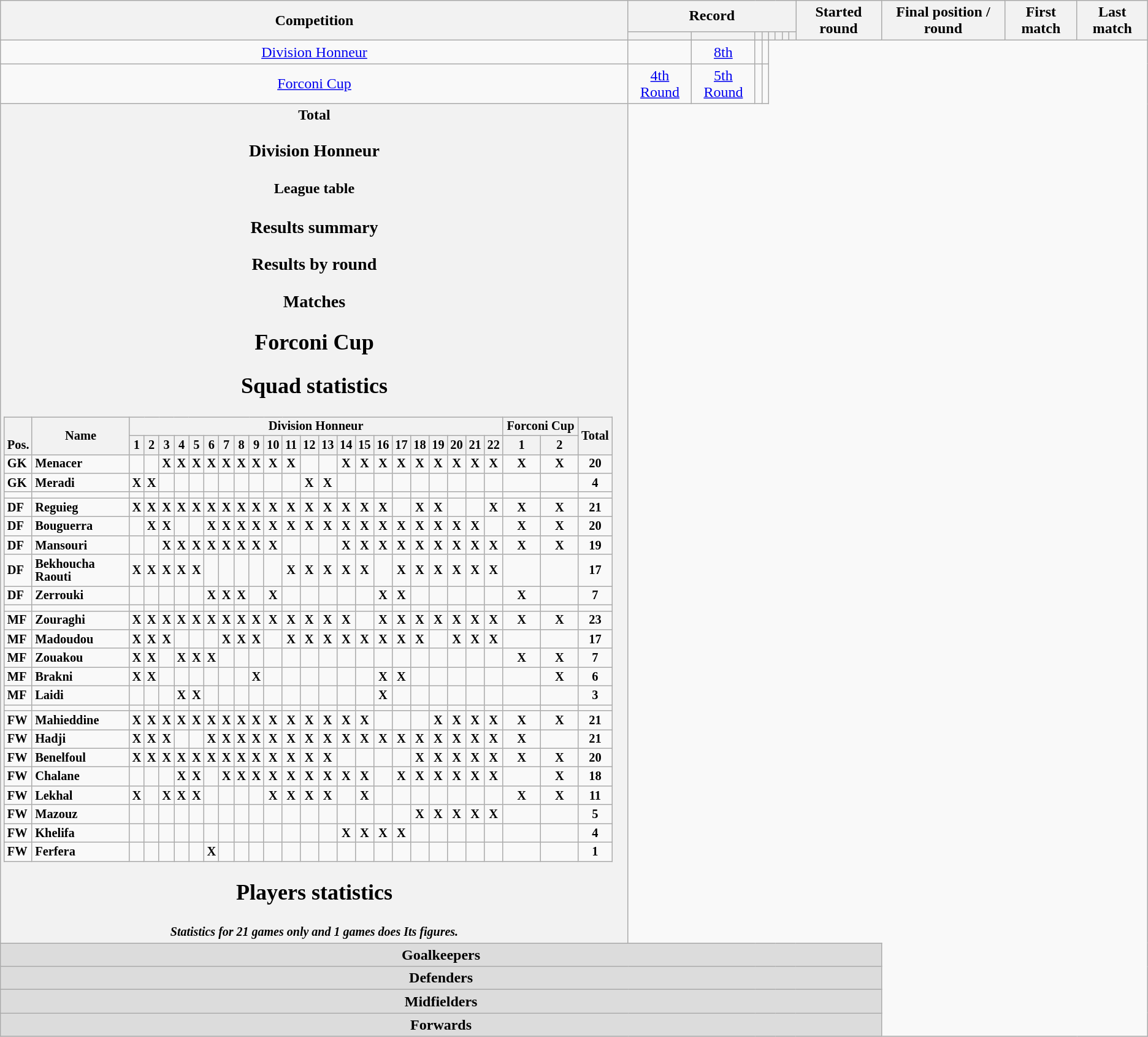<table class="wikitable" style="text-align: center">
<tr>
<th rowspan=2>Competition</th>
<th colspan=8>Record</th>
<th rowspan=2>Started round</th>
<th rowspan=2>Final position / round</th>
<th rowspan=2>First match</th>
<th rowspan=2>Last match</th>
</tr>
<tr>
<th></th>
<th></th>
<th></th>
<th></th>
<th></th>
<th></th>
<th></th>
<th></th>
</tr>
<tr>
<td><a href='#'>Division Honneur</a><br></td>
<td></td>
<td><a href='#'>8th</a></td>
<td></td>
<td></td>
</tr>
<tr>
<td><a href='#'>Forconi Cup</a><br></td>
<td><a href='#'>4th Round</a></td>
<td><a href='#'>5th Round</a></td>
<td></td>
<td></td>
</tr>
<tr>
<th>Total<br>
<h3>Division Honneur</h3><h4>League table</h4><h3>Results summary</h3>
<h3>Results by round</h3><h3>Matches</h3>






















<h2>Forconi Cup</h2>
<h2>Squad statistics</h2><table class="wikitable sortable alternance"  style="font-size:85%; text-align:center; line-height:14px;">
<tr>
<th rowspan="2" valign="bottom">Pos.</th>
<th rowspan="2">Name</th>
<th colspan="22" width="85">Division Honneur</th>
<th colspan="2" width="85">Forconi Cup</th>
<th rowspan="2">Total</th>
</tr>
<tr>
<th>1</th>
<th>2</th>
<th>3</th>
<th>4</th>
<th>5</th>
<th>6</th>
<th>7</th>
<th>8</th>
<th>9</th>
<th>10</th>
<th>11</th>
<th>12</th>
<th>13</th>
<th>14</th>
<th>15</th>
<th>16</th>
<th>17</th>
<th>18</th>
<th>19</th>
<th>20</th>
<th>21</th>
<th>22</th>
<th>1</th>
<th>2</th>
</tr>
<tr>
<td align="left">GK</td>
<td align="left"> Menacer</td>
<td></td>
<td></td>
<td>X</td>
<td>X</td>
<td>X</td>
<td>X</td>
<td>X</td>
<td>X</td>
<td>X</td>
<td>X</td>
<td>X</td>
<td></td>
<td></td>
<td>X</td>
<td>X</td>
<td>X</td>
<td>X</td>
<td>X</td>
<td>X</td>
<td>X</td>
<td>X</td>
<td>X</td>
<td>X</td>
<td>X</td>
<td>20</td>
</tr>
<tr>
<td align="left">GK</td>
<td align="left"> Meradi</td>
<td>X</td>
<td>X</td>
<td></td>
<td></td>
<td></td>
<td></td>
<td></td>
<td></td>
<td></td>
<td></td>
<td></td>
<td>X</td>
<td>X</td>
<td></td>
<td></td>
<td></td>
<td></td>
<td></td>
<td></td>
<td></td>
<td></td>
<td></td>
<td></td>
<td></td>
<td>4</td>
</tr>
<tr>
<td align="left"></td>
<td></td>
<td></td>
<td></td>
<td></td>
<td></td>
<td></td>
<td></td>
<td></td>
<td></td>
<td></td>
<td></td>
<td></td>
<td></td>
<td></td>
<td></td>
<td></td>
<td></td>
<td></td>
<td></td>
<td></td>
<td></td>
<td></td>
<td></td>
<td></td>
<td></td>
</tr>
<tr>
<td align="left">DF</td>
<td align="left"> Reguieg</td>
<td>X</td>
<td>X</td>
<td>X</td>
<td>X</td>
<td>X</td>
<td>X</td>
<td>X</td>
<td>X</td>
<td>X</td>
<td>X</td>
<td>X</td>
<td>X</td>
<td>X</td>
<td>X</td>
<td>X</td>
<td>X</td>
<td></td>
<td>X</td>
<td>X</td>
<td></td>
<td></td>
<td>X</td>
<td>X</td>
<td>X</td>
<td>21</td>
</tr>
<tr>
<td align="left">DF</td>
<td align="left"> Bouguerra</td>
<td></td>
<td>X</td>
<td>X</td>
<td></td>
<td></td>
<td>X</td>
<td>X</td>
<td>X</td>
<td>X</td>
<td>X</td>
<td>X</td>
<td>X</td>
<td>X</td>
<td>X</td>
<td>X</td>
<td>X</td>
<td>X</td>
<td>X</td>
<td>X</td>
<td>X</td>
<td>X</td>
<td></td>
<td>X</td>
<td>X</td>
<td>20</td>
</tr>
<tr>
<td align="left">DF</td>
<td align="left"> Mansouri</td>
<td></td>
<td></td>
<td>X</td>
<td>X</td>
<td>X</td>
<td>X</td>
<td>X</td>
<td>X</td>
<td>X</td>
<td>X</td>
<td></td>
<td></td>
<td></td>
<td>X</td>
<td>X</td>
<td>X</td>
<td>X</td>
<td>X</td>
<td>X</td>
<td>X</td>
<td>X</td>
<td>X</td>
<td>X</td>
<td>X</td>
<td>19</td>
</tr>
<tr>
<td align="left">DF</td>
<td align="left"> Bekhoucha Raouti</td>
<td>X</td>
<td>X</td>
<td>X</td>
<td>X</td>
<td>X</td>
<td></td>
<td></td>
<td></td>
<td></td>
<td></td>
<td>X</td>
<td>X</td>
<td>X</td>
<td>X</td>
<td>X</td>
<td></td>
<td>X</td>
<td>X</td>
<td>X</td>
<td>X</td>
<td>X</td>
<td>X</td>
<td></td>
<td></td>
<td>17</td>
</tr>
<tr>
<td align="left">DF</td>
<td align="left"> Zerrouki</td>
<td></td>
<td></td>
<td></td>
<td></td>
<td></td>
<td>X</td>
<td>X</td>
<td>X</td>
<td></td>
<td>X</td>
<td></td>
<td></td>
<td></td>
<td></td>
<td></td>
<td>X</td>
<td>X</td>
<td></td>
<td></td>
<td></td>
<td></td>
<td></td>
<td>X</td>
<td></td>
<td>7</td>
</tr>
<tr>
<td align="left"></td>
<td></td>
<td></td>
<td></td>
<td></td>
<td></td>
<td></td>
<td></td>
<td></td>
<td></td>
<td></td>
<td></td>
<td></td>
<td></td>
<td></td>
<td></td>
<td></td>
<td></td>
<td></td>
<td></td>
<td></td>
<td></td>
<td></td>
<td></td>
<td></td>
<td></td>
</tr>
<tr>
<td align="left">MF</td>
<td align="left"> Zouraghi</td>
<td>X</td>
<td>X</td>
<td>X</td>
<td>X</td>
<td>X</td>
<td>X</td>
<td>X</td>
<td>X</td>
<td>X</td>
<td>X</td>
<td>X</td>
<td>X</td>
<td>X</td>
<td>X</td>
<td></td>
<td>X</td>
<td>X</td>
<td>X</td>
<td>X</td>
<td>X</td>
<td>X</td>
<td>X</td>
<td>X</td>
<td>X</td>
<td>23</td>
</tr>
<tr>
<td align="left">MF</td>
<td align="left"> Madoudou</td>
<td>X</td>
<td>X</td>
<td>X</td>
<td></td>
<td></td>
<td></td>
<td>X</td>
<td>X</td>
<td>X</td>
<td></td>
<td>X</td>
<td>X</td>
<td>X</td>
<td>X</td>
<td>X</td>
<td>X</td>
<td>X</td>
<td>X</td>
<td></td>
<td>X</td>
<td>X</td>
<td>X</td>
<td></td>
<td></td>
<td>17</td>
</tr>
<tr>
<td align="left">MF</td>
<td align="left"> Zouakou</td>
<td>X</td>
<td>X</td>
<td></td>
<td>X</td>
<td>X</td>
<td>X</td>
<td></td>
<td></td>
<td></td>
<td></td>
<td></td>
<td></td>
<td></td>
<td></td>
<td></td>
<td></td>
<td></td>
<td></td>
<td></td>
<td></td>
<td></td>
<td></td>
<td>X</td>
<td>X</td>
<td>7</td>
</tr>
<tr>
<td align="left">MF</td>
<td align="left"> Brakni</td>
<td>X</td>
<td>X</td>
<td></td>
<td></td>
<td></td>
<td></td>
<td></td>
<td></td>
<td>X</td>
<td></td>
<td></td>
<td></td>
<td></td>
<td></td>
<td></td>
<td>X</td>
<td>X</td>
<td></td>
<td></td>
<td></td>
<td></td>
<td></td>
<td></td>
<td>X</td>
<td>6</td>
</tr>
<tr>
<td align="left">MF</td>
<td align="left"> Laidi</td>
<td></td>
<td></td>
<td></td>
<td>X</td>
<td>X</td>
<td></td>
<td></td>
<td></td>
<td></td>
<td></td>
<td></td>
<td></td>
<td></td>
<td></td>
<td></td>
<td>X</td>
<td></td>
<td></td>
<td></td>
<td></td>
<td></td>
<td></td>
<td></td>
<td></td>
<td>3</td>
</tr>
<tr>
<td align="left"></td>
<td></td>
<td></td>
<td></td>
<td></td>
<td></td>
<td></td>
<td></td>
<td></td>
<td></td>
<td></td>
<td></td>
<td></td>
<td></td>
<td></td>
<td></td>
<td></td>
<td></td>
<td></td>
<td></td>
<td></td>
<td></td>
<td></td>
<td></td>
<td></td>
<td></td>
</tr>
<tr>
<td align="left">FW</td>
<td align="left"> Mahieddine</td>
<td>X</td>
<td>X</td>
<td>X</td>
<td>X</td>
<td>X</td>
<td>X</td>
<td>X</td>
<td>X</td>
<td>X</td>
<td>X</td>
<td>X</td>
<td>X</td>
<td>X</td>
<td>X</td>
<td>X</td>
<td></td>
<td></td>
<td></td>
<td>X</td>
<td>X</td>
<td>X</td>
<td>X</td>
<td>X</td>
<td>X</td>
<td>21</td>
</tr>
<tr>
<td align="left">FW</td>
<td align="left"> Hadji</td>
<td>X</td>
<td>X</td>
<td>X</td>
<td></td>
<td></td>
<td>X</td>
<td>X</td>
<td>X</td>
<td>X</td>
<td>X</td>
<td>X</td>
<td>X</td>
<td>X</td>
<td>X</td>
<td>X</td>
<td>X</td>
<td>X</td>
<td>X</td>
<td>X</td>
<td>X</td>
<td>X</td>
<td>X</td>
<td>X</td>
<td></td>
<td>21</td>
</tr>
<tr>
<td align="left">FW</td>
<td align="left"> Benelfoul</td>
<td>X</td>
<td>X</td>
<td>X</td>
<td>X</td>
<td>X</td>
<td>X</td>
<td>X</td>
<td>X</td>
<td>X</td>
<td>X</td>
<td>X</td>
<td>X</td>
<td>X</td>
<td></td>
<td></td>
<td></td>
<td></td>
<td>X</td>
<td>X</td>
<td>X</td>
<td>X</td>
<td>X</td>
<td>X</td>
<td>X</td>
<td>20</td>
</tr>
<tr>
<td align="left">FW</td>
<td align="left"> Chalane</td>
<td></td>
<td></td>
<td></td>
<td>X</td>
<td>X</td>
<td></td>
<td>X</td>
<td>X</td>
<td>X</td>
<td>X</td>
<td>X</td>
<td>X</td>
<td>X</td>
<td>X</td>
<td>X</td>
<td></td>
<td>X</td>
<td>X</td>
<td>X</td>
<td>X</td>
<td>X</td>
<td>X</td>
<td></td>
<td>X</td>
<td>18</td>
</tr>
<tr>
<td align="left">FW</td>
<td align="left"> Lekhal</td>
<td>X</td>
<td></td>
<td>X</td>
<td>X</td>
<td>X</td>
<td></td>
<td></td>
<td></td>
<td></td>
<td>X</td>
<td>X</td>
<td>X</td>
<td>X</td>
<td></td>
<td>X</td>
<td></td>
<td></td>
<td></td>
<td></td>
<td></td>
<td></td>
<td></td>
<td>X</td>
<td>X</td>
<td>11</td>
</tr>
<tr>
<td align="left">FW</td>
<td align="left"> Mazouz</td>
<td></td>
<td></td>
<td></td>
<td></td>
<td></td>
<td></td>
<td></td>
<td></td>
<td></td>
<td></td>
<td></td>
<td></td>
<td></td>
<td></td>
<td></td>
<td></td>
<td></td>
<td>X</td>
<td>X</td>
<td>X</td>
<td>X</td>
<td>X</td>
<td></td>
<td></td>
<td>5</td>
</tr>
<tr>
<td align="left">FW</td>
<td align="left"> Khelifa</td>
<td></td>
<td></td>
<td></td>
<td></td>
<td></td>
<td></td>
<td></td>
<td></td>
<td></td>
<td></td>
<td></td>
<td></td>
<td></td>
<td>X</td>
<td>X</td>
<td>X</td>
<td>X</td>
<td></td>
<td></td>
<td></td>
<td></td>
<td></td>
<td></td>
<td></td>
<td>4</td>
</tr>
<tr>
<td align="left">FW</td>
<td align="left"> Ferfera</td>
<td></td>
<td></td>
<td></td>
<td></td>
<td></td>
<td>X</td>
<td></td>
<td></td>
<td></td>
<td></td>
<td></td>
<td></td>
<td></td>
<td></td>
<td></td>
<td></td>
<td></td>
<td></td>
<td></td>
<td></td>
<td></td>
<td></td>
<td></td>
<td></td>
<td>1</td>
</tr>
</table>
<h2>Players statistics</h2><small><em>Statistics for 21 games only and 1 games does Its figures.</em></small>
</th>
</tr>
<tr>
<th colspan=10 style=background:#dcdcdc; text-align:center>Goalkeepers<br>
</th>
</tr>
<tr>
<th colspan=10 style=background:#dcdcdc; text-align:center>Defenders<br>



</th>
</tr>
<tr>
<th colspan=10 style=background:#dcdcdc; text-align:center>Midfielders<br>



</th>
</tr>
<tr>
<th colspan=10 style=background:#dcdcdc; text-align:center>Forwards<br>






</th>
</tr>
</table>
